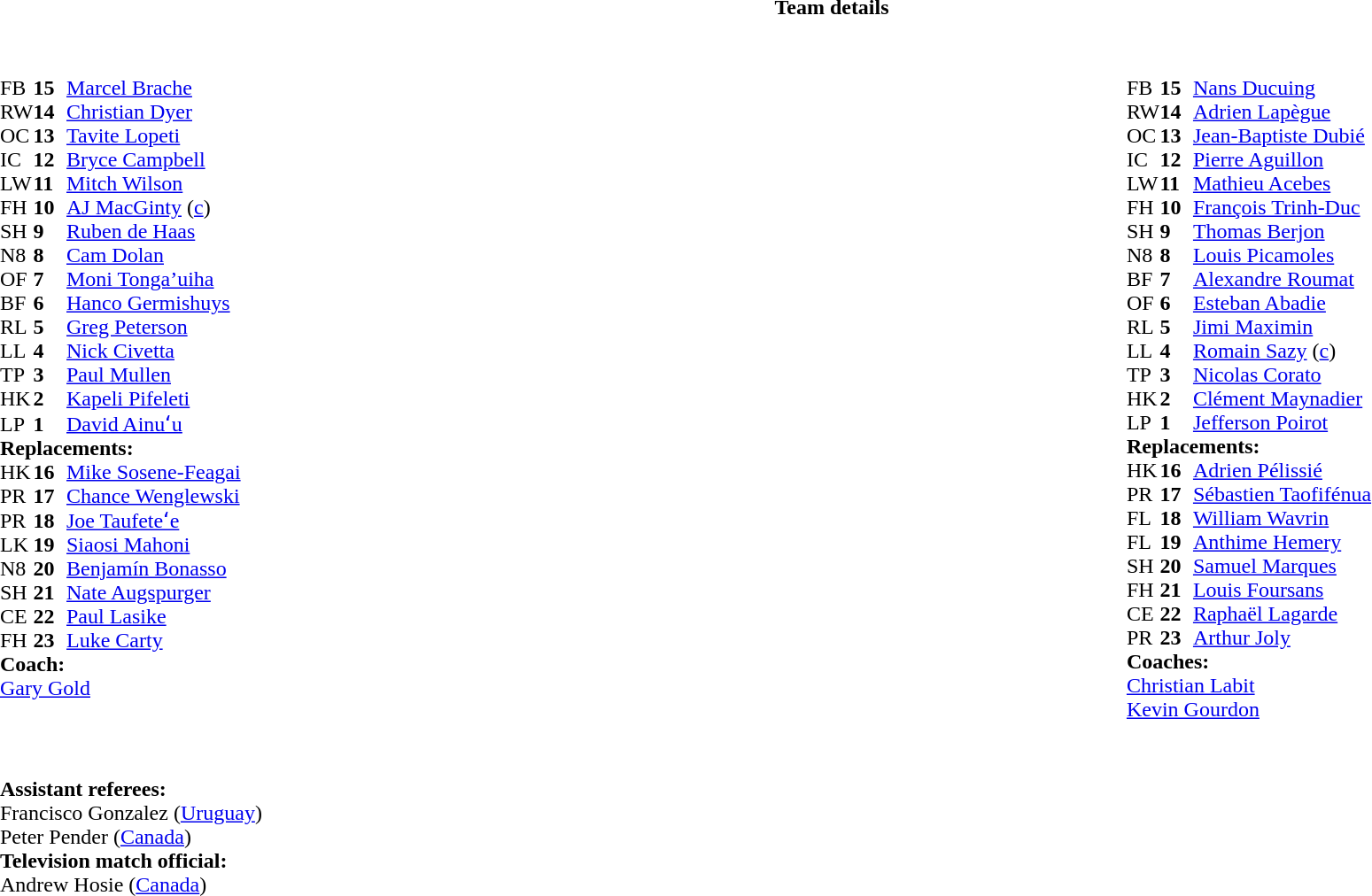<table border="0" style="width:100%;" class="collapsible collapsed">
<tr>
<th>Team details</th>
</tr>
<tr>
<td><br><table style="width:100%">
<tr>
<td style="vertical-align:top;width:50%"><br><table cellspacing="0" cellpadding="0">
<tr>
<th width="25"></th>
<th width="25"></th>
</tr>
<tr>
<td>FB</td>
<td><strong>15</strong></td>
<td><a href='#'>Marcel Brache</a></td>
</tr>
<tr>
<td>RW</td>
<td><strong>14</strong></td>
<td><a href='#'>Christian Dyer</a></td>
</tr>
<tr>
<td>OC</td>
<td><strong>13</strong></td>
<td><a href='#'>Tavite Lopeti</a></td>
</tr>
<tr>
<td>IC</td>
<td><strong>12</strong></td>
<td><a href='#'>Bryce Campbell</a></td>
<td></td>
<td></td>
</tr>
<tr>
<td>LW</td>
<td><strong>11</strong></td>
<td><a href='#'>Mitch Wilson</a></td>
</tr>
<tr>
<td>FH</td>
<td><strong>10</strong></td>
<td><a href='#'>AJ MacGinty</a> (<a href='#'>c</a>)</td>
<td></td>
<td></td>
</tr>
<tr>
<td>SH</td>
<td><strong>9</strong></td>
<td><a href='#'>Ruben de Haas</a></td>
<td></td>
<td></td>
</tr>
<tr>
<td>N8</td>
<td><strong>8</strong></td>
<td><a href='#'>Cam Dolan</a></td>
</tr>
<tr>
<td>OF</td>
<td><strong>7</strong></td>
<td><a href='#'>Moni Tonga’uiha</a></td>
</tr>
<tr>
<td>BF</td>
<td><strong>6</strong></td>
<td><a href='#'>Hanco Germishuys</a></td>
<td></td>
<td></td>
</tr>
<tr>
<td>RL</td>
<td><strong>5</strong></td>
<td><a href='#'>Greg Peterson</a></td>
<td></td>
<td></td>
</tr>
<tr>
<td>LL</td>
<td><strong>4</strong></td>
<td><a href='#'>Nick Civetta</a></td>
</tr>
<tr>
<td>TP</td>
<td><strong>3</strong></td>
<td><a href='#'>Paul Mullen</a></td>
<td></td>
<td></td>
</tr>
<tr>
<td>HK</td>
<td><strong>2</strong></td>
<td><a href='#'>Kapeli Pifeleti</a></td>
<td></td>
<td></td>
</tr>
<tr>
<td>LP</td>
<td><strong>1</strong></td>
<td><a href='#'>David Ainuʻu</a></td>
<td></td>
<td></td>
</tr>
<tr>
<td colspan=3><strong>Replacements:</strong></td>
</tr>
<tr>
<td>HK</td>
<td><strong>16</strong></td>
<td><a href='#'>Mike Sosene-Feagai</a></td>
<td></td>
<td></td>
</tr>
<tr>
<td>PR</td>
<td><strong>17</strong></td>
<td><a href='#'>Chance Wenglewski</a></td>
<td></td>
<td></td>
</tr>
<tr>
<td>PR</td>
<td><strong>18</strong></td>
<td><a href='#'>Joe Taufeteʻe</a></td>
<td></td>
<td></td>
</tr>
<tr>
<td>LK</td>
<td><strong>19</strong></td>
<td><a href='#'>Siaosi Mahoni</a></td>
<td></td>
<td></td>
</tr>
<tr>
<td>N8</td>
<td><strong>20</strong></td>
<td><a href='#'>Benjamín Bonasso</a></td>
<td></td>
<td></td>
</tr>
<tr>
<td>SH</td>
<td><strong>21</strong></td>
<td><a href='#'>Nate Augspurger</a></td>
<td></td>
<td></td>
</tr>
<tr>
<td>CE</td>
<td><strong>22</strong></td>
<td><a href='#'>Paul Lasike</a></td>
<td></td>
<td></td>
</tr>
<tr>
<td>FH</td>
<td><strong>23</strong></td>
<td><a href='#'>Luke Carty</a></td>
<td></td>
<td></td>
</tr>
<tr>
<td colspan=3><strong>Coach:</strong></td>
</tr>
<tr>
<td colspan="4"> <a href='#'>Gary Gold</a></td>
</tr>
</table>
</td>
<td style="vertical-align:top;width:50%"><br><table cellspacing="0" cellpadding="0" style="margin:auto">
<tr>
<th width="25"></th>
<th width="25"></th>
</tr>
<tr>
<td>FB</td>
<td><strong>15</strong></td>
<td> <a href='#'>Nans Ducuing</a></td>
</tr>
<tr>
<td>RW</td>
<td><strong>14</strong></td>
<td> <a href='#'>Adrien Lapègue</a></td>
</tr>
<tr>
<td>OC</td>
<td><strong>13</strong></td>
<td> <a href='#'>Jean-Baptiste Dubié</a></td>
</tr>
<tr>
<td>IC</td>
<td><strong>12</strong></td>
<td> <a href='#'>Pierre Aguillon</a></td>
</tr>
<tr>
<td>LW</td>
<td><strong>11</strong></td>
<td> <a href='#'>Mathieu Acebes</a></td>
<td></td>
<td></td>
</tr>
<tr>
<td>FH</td>
<td><strong>10</strong></td>
<td> <a href='#'>François Trinh-Duc</a></td>
<td></td>
<td></td>
</tr>
<tr>
<td>SH</td>
<td><strong>9</strong></td>
<td> <a href='#'>Thomas Berjon</a></td>
<td></td>
<td></td>
</tr>
<tr>
<td>N8</td>
<td><strong>8</strong></td>
<td> <a href='#'>Louis Picamoles</a></td>
</tr>
<tr>
<td>BF</td>
<td><strong>7</strong></td>
<td> <a href='#'>Alexandre Roumat</a></td>
</tr>
<tr>
<td>OF</td>
<td><strong>6</strong></td>
<td> <a href='#'>Esteban Abadie</a></td>
</tr>
<tr>
<td>RL</td>
<td><strong>5</strong></td>
<td> <a href='#'>Jimi Maximin</a></td>
<td></td>
<td></td>
</tr>
<tr>
<td>LL</td>
<td><strong>4</strong></td>
<td> <a href='#'>Romain Sazy</a> (<a href='#'>c</a>)</td>
<td></td>
</tr>
<tr>
<td>TP</td>
<td><strong>3</strong></td>
<td> <a href='#'>Nicolas Corato</a></td>
<td></td>
<td></td>
</tr>
<tr>
<td>HK</td>
<td><strong>2</strong></td>
<td> <a href='#'>Clément Maynadier</a></td>
<td></td>
<td></td>
</tr>
<tr>
<td>LP</td>
<td><strong>1</strong></td>
<td> <a href='#'>Jefferson Poirot</a></td>
<td></td>
<td></td>
</tr>
<tr>
<td colspan="3"><strong>Replacements:</strong></td>
</tr>
<tr>
<td>HK</td>
<td><strong>16</strong></td>
<td> <a href='#'>Adrien Pélissié</a></td>
<td></td>
<td></td>
</tr>
<tr>
<td>PR</td>
<td><strong>17</strong></td>
<td> <a href='#'>Sébastien Taofifénua</a></td>
<td></td>
<td></td>
</tr>
<tr>
<td>FL</td>
<td><strong>18</strong></td>
<td> <a href='#'>William Wavrin</a></td>
<td></td>
<td></td>
</tr>
<tr>
<td>FL</td>
<td><strong>19</strong></td>
<td> <a href='#'>Anthime Hemery</a></td>
<td></td>
<td></td>
</tr>
<tr>
<td>SH</td>
<td><strong>20</strong></td>
<td> <a href='#'>Samuel Marques</a></td>
<td></td>
<td></td>
</tr>
<tr>
<td>FH</td>
<td><strong>21</strong></td>
<td> <a href='#'>Louis Foursans</a></td>
<td></td>
<td></td>
</tr>
<tr>
<td>CE</td>
<td><strong>22</strong></td>
<td> <a href='#'>Raphaël Lagarde</a></td>
<td></td>
<td></td>
</tr>
<tr>
<td>PR</td>
<td><strong>23</strong></td>
<td> <a href='#'>Arthur Joly</a></td>
<td></td>
<td></td>
</tr>
<tr>
<td colspan="3"><strong>Coaches:</strong></td>
</tr>
<tr>
<td colspan="3"> <a href='#'>Christian Labit</a><br> <a href='#'>Kevin Gourdon</a></td>
</tr>
</table>
</td>
</tr>
</table>
<table style="width:100%">
<tr>
<td><br><br><strong>Assistant referees:</strong>
<br>Francisco Gonzalez (<a href='#'>Uruguay</a>)
<br>Peter Pender (<a href='#'>Canada</a>)
<br><strong>Television match official:</strong>
<br>Andrew Hosie (<a href='#'>Canada</a>)</td>
</tr>
</table>
</td>
</tr>
</table>
